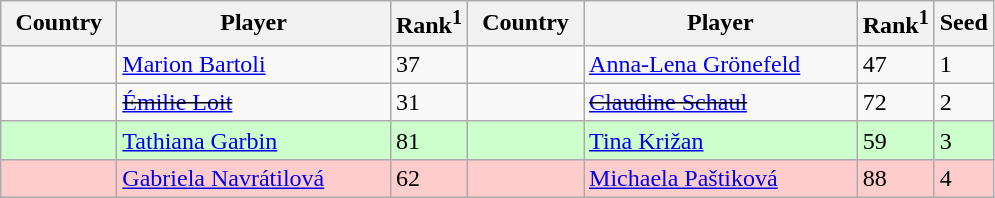<table class="sortable wikitable">
<tr>
<th width="70">Country</th>
<th width="175">Player</th>
<th>Rank<sup>1</sup></th>
<th width="70">Country</th>
<th width="175">Player</th>
<th>Rank<sup>1</sup></th>
<th>Seed</th>
</tr>
<tr>
<td></td>
<td><a href='#'>Marion Bartoli</a></td>
<td>37</td>
<td></td>
<td><a href='#'>Anna-Lena Grönefeld</a></td>
<td>47</td>
<td>1</td>
</tr>
<tr>
<td></td>
<td><s><a href='#'>Émilie Loit</a></s></td>
<td>31</td>
<td></td>
<td><s><a href='#'>Claudine Schaul</a></s></td>
<td>72</td>
<td>2</td>
</tr>
<tr style="background:#cfc;">
<td></td>
<td><a href='#'>Tathiana Garbin</a></td>
<td>81</td>
<td></td>
<td><a href='#'>Tina Križan</a></td>
<td>59</td>
<td>3</td>
</tr>
<tr style="background:#fcc;">
<td></td>
<td><a href='#'>Gabriela Navrátilová</a></td>
<td>62</td>
<td></td>
<td><a href='#'>Michaela Paštiková</a></td>
<td>88</td>
<td>4</td>
</tr>
</table>
